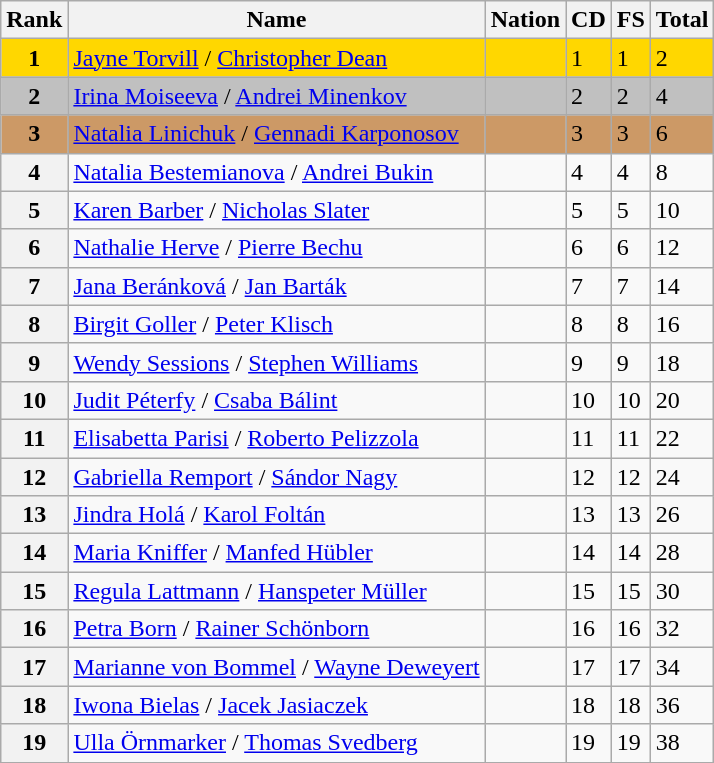<table class="wikitable">
<tr>
<th>Rank</th>
<th>Name</th>
<th>Nation</th>
<th>CD</th>
<th>FS</th>
<th>Total</th>
</tr>
<tr bgcolor="gold">
<td align="center"><strong>1</strong></td>
<td><a href='#'>Jayne Torvill</a> / <a href='#'>Christopher Dean</a></td>
<td></td>
<td>1</td>
<td>1</td>
<td>2</td>
</tr>
<tr bgcolor="silver">
<td align="center"><strong>2</strong></td>
<td><a href='#'>Irina Moiseeva</a> / <a href='#'>Andrei Minenkov</a></td>
<td></td>
<td>2</td>
<td>2</td>
<td>4</td>
</tr>
<tr bgcolor="cc9966">
<td align="center"><strong>3</strong></td>
<td><a href='#'>Natalia Linichuk</a> / <a href='#'>Gennadi Karponosov</a></td>
<td></td>
<td>3</td>
<td>3</td>
<td>6</td>
</tr>
<tr>
<th>4</th>
<td><a href='#'>Natalia Bestemianova</a> / <a href='#'>Andrei Bukin</a></td>
<td></td>
<td>4</td>
<td>4</td>
<td>8</td>
</tr>
<tr>
<th>5</th>
<td><a href='#'>Karen Barber</a> / <a href='#'>Nicholas Slater</a></td>
<td></td>
<td>5</td>
<td>5</td>
<td>10</td>
</tr>
<tr>
<th>6</th>
<td><a href='#'>Nathalie Herve</a> / <a href='#'>Pierre Bechu</a></td>
<td></td>
<td>6</td>
<td>6</td>
<td>12</td>
</tr>
<tr>
<th>7</th>
<td><a href='#'>Jana Beránková</a> / <a href='#'>Jan Barták</a></td>
<td></td>
<td>7</td>
<td>7</td>
<td>14</td>
</tr>
<tr>
<th>8</th>
<td><a href='#'>Birgit Goller</a> / <a href='#'>Peter Klisch</a></td>
<td></td>
<td>8</td>
<td>8</td>
<td>16</td>
</tr>
<tr>
<th>9</th>
<td><a href='#'>Wendy Sessions</a> / <a href='#'>Stephen Williams</a></td>
<td></td>
<td>9</td>
<td>9</td>
<td>18</td>
</tr>
<tr>
<th>10</th>
<td><a href='#'>Judit Péterfy</a> / <a href='#'>Csaba Bálint</a></td>
<td></td>
<td>10</td>
<td>10</td>
<td>20</td>
</tr>
<tr>
<th>11</th>
<td><a href='#'>Elisabetta Parisi</a> / <a href='#'>Roberto Pelizzola</a></td>
<td></td>
<td>11</td>
<td>11</td>
<td>22</td>
</tr>
<tr>
<th>12</th>
<td><a href='#'>Gabriella Remport</a> / <a href='#'>Sándor Nagy</a></td>
<td></td>
<td>12</td>
<td>12</td>
<td>24</td>
</tr>
<tr>
<th>13</th>
<td><a href='#'>Jindra Holá</a> / <a href='#'>Karol Foltán</a></td>
<td></td>
<td>13</td>
<td>13</td>
<td>26</td>
</tr>
<tr>
<th>14</th>
<td><a href='#'>Maria Kniffer</a> / <a href='#'>Manfed Hübler</a></td>
<td></td>
<td>14</td>
<td>14</td>
<td>28</td>
</tr>
<tr>
<th>15</th>
<td><a href='#'>Regula Lattmann</a> / <a href='#'>Hanspeter Müller</a></td>
<td></td>
<td>15</td>
<td>15</td>
<td>30</td>
</tr>
<tr>
<th>16</th>
<td><a href='#'>Petra Born</a> / <a href='#'>Rainer Schönborn</a></td>
<td></td>
<td>16</td>
<td>16</td>
<td>32</td>
</tr>
<tr>
<th>17</th>
<td><a href='#'>Marianne von Bommel</a> / <a href='#'>Wayne Deweyert</a></td>
<td></td>
<td>17</td>
<td>17</td>
<td>34</td>
</tr>
<tr>
<th>18</th>
<td><a href='#'>Iwona Bielas</a> / <a href='#'>Jacek Jasiaczek</a></td>
<td></td>
<td>18</td>
<td>18</td>
<td>36</td>
</tr>
<tr>
<th>19</th>
<td><a href='#'>Ulla Örnmarker</a> / <a href='#'>Thomas Svedberg</a></td>
<td></td>
<td>19</td>
<td>19</td>
<td>38</td>
</tr>
</table>
